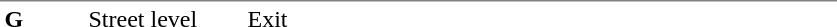<table table border=0 cellspacing=0 cellpadding=3>
<tr>
<td style="border-top:solid 1px gray;" width=50 valign=top><strong>G</strong></td>
<td style="border-top:solid 1px gray;" width=100 valign=top>Street level</td>
<td style="border-top:solid 1px gray;" width=390 valign=top>Exit</td>
</tr>
</table>
